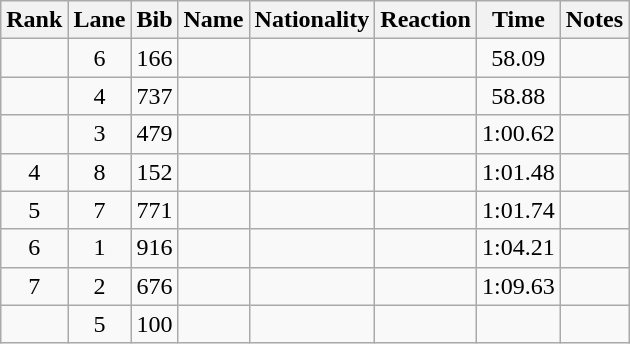<table class="wikitable sortable" style="text-align:center">
<tr>
<th>Rank</th>
<th>Lane</th>
<th>Bib</th>
<th>Name</th>
<th>Nationality</th>
<th>Reaction</th>
<th>Time</th>
<th>Notes</th>
</tr>
<tr>
<td></td>
<td>6</td>
<td>166</td>
<td align=left></td>
<td align=left></td>
<td></td>
<td>58.09</td>
<td></td>
</tr>
<tr>
<td></td>
<td>4</td>
<td>737</td>
<td align=left></td>
<td align=left></td>
<td></td>
<td>58.88</td>
<td></td>
</tr>
<tr>
<td></td>
<td>3</td>
<td>479</td>
<td align=left></td>
<td align=left></td>
<td></td>
<td>1:00.62</td>
<td></td>
</tr>
<tr>
<td>4</td>
<td>8</td>
<td>152</td>
<td align=left></td>
<td align=left></td>
<td></td>
<td>1:01.48</td>
<td></td>
</tr>
<tr>
<td>5</td>
<td>7</td>
<td>771</td>
<td align=left></td>
<td align=left></td>
<td></td>
<td>1:01.74</td>
<td></td>
</tr>
<tr>
<td>6</td>
<td>1</td>
<td>916</td>
<td align=left></td>
<td align=left></td>
<td></td>
<td>1:04.21</td>
<td></td>
</tr>
<tr>
<td>7</td>
<td>2</td>
<td>676</td>
<td align=left></td>
<td align=left></td>
<td></td>
<td>1:09.63</td>
<td></td>
</tr>
<tr>
<td></td>
<td>5</td>
<td>100</td>
<td align=left></td>
<td align=left></td>
<td></td>
<td></td>
<td><strong></strong></td>
</tr>
</table>
